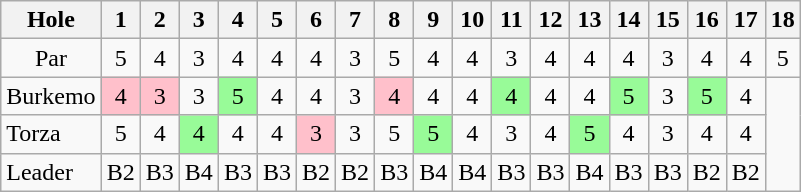<table class="wikitable" style="text-align:center">
<tr>
<th>Hole</th>
<th> 1 </th>
<th> 2 </th>
<th> 3 </th>
<th> 4 </th>
<th> 5 </th>
<th> 6 </th>
<th> 7 </th>
<th> 8 </th>
<th> 9 </th>
<th>10</th>
<th>11</th>
<th>12</th>
<th>13</th>
<th>14</th>
<th>15</th>
<th>16</th>
<th>17</th>
<th>18</th>
</tr>
<tr>
<td>Par</td>
<td>5</td>
<td>4</td>
<td>3</td>
<td>4</td>
<td>4</td>
<td>4</td>
<td>3</td>
<td>5</td>
<td>4</td>
<td>4</td>
<td>3</td>
<td>4</td>
<td>4</td>
<td>4</td>
<td>3</td>
<td>4</td>
<td>4</td>
<td>5</td>
</tr>
<tr>
<td align=left> Burkemo</td>
<td style="background: Pink;">4</td>
<td style="background: Pink;">3</td>
<td>3</td>
<td style="background: PaleGreen;">5</td>
<td>4</td>
<td>4</td>
<td>3</td>
<td style="background: Pink;">4</td>
<td>4</td>
<td>4</td>
<td style="background: PaleGreen;">4</td>
<td>4</td>
<td>4</td>
<td style="background: PaleGreen;">5</td>
<td>3</td>
<td style="background: PaleGreen;">5</td>
<td>4</td>
<td rowspan=3></td>
</tr>
<tr>
<td align=left> Torza</td>
<td>5</td>
<td>4</td>
<td style="background: PaleGreen;">4</td>
<td>4</td>
<td>4</td>
<td style="background: Pink;">3</td>
<td>3</td>
<td>5</td>
<td style="background: PaleGreen;">5</td>
<td>4</td>
<td>3</td>
<td>4</td>
<td style="background: PaleGreen;">5</td>
<td>4</td>
<td>3</td>
<td>4</td>
<td>4</td>
</tr>
<tr>
<td align=left>Leader</td>
<td>B2</td>
<td>B3</td>
<td>B4</td>
<td>B3</td>
<td>B3</td>
<td>B2</td>
<td>B2</td>
<td>B3</td>
<td>B4</td>
<td>B4</td>
<td>B3</td>
<td>B3</td>
<td>B4</td>
<td>B3</td>
<td>B3</td>
<td>B2</td>
<td>B2</td>
</tr>
</table>
